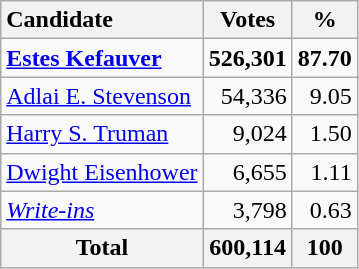<table class="wikitable sortable plainrowheaders" style="text-align:right">
<tr>
<th style="text-align:left;">Candidate</th>
<th>Votes</th>
<th>%</th>
</tr>
<tr>
<td style="text-align:left;"><strong><a href='#'>Estes Kefauver</a></strong></td>
<td><strong>526,301</strong></td>
<td><strong>87.70</strong></td>
</tr>
<tr>
<td style="text-align:left;"><a href='#'>Adlai E. Stevenson</a></td>
<td>54,336</td>
<td>9.05</td>
</tr>
<tr>
<td style="text-align:left;"><a href='#'>Harry S. Truman</a></td>
<td>9,024</td>
<td>1.50</td>
</tr>
<tr>
<td style="text-align:left;"><a href='#'>Dwight Eisenhower</a></td>
<td>6,655</td>
<td>1.11</td>
</tr>
<tr>
<td style="text-align:left;"><em><a href='#'>Write-ins</a></em></td>
<td>3,798</td>
<td>0.63</td>
</tr>
<tr class="sortbottom">
<th>Total</th>
<th>600,114</th>
<th>100</th>
</tr>
</table>
